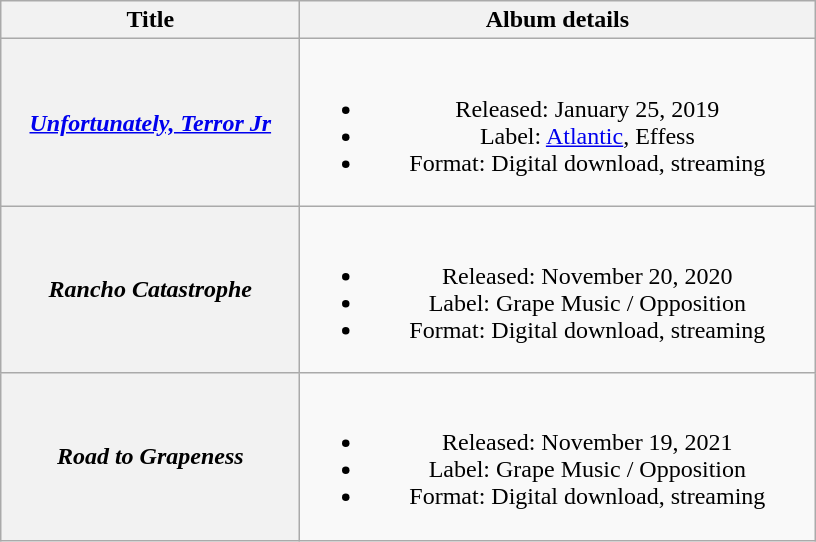<table class="wikitable plainrowheaders" style="text-align:center;">
<tr>
<th scope="col" style="width:12em;">Title</th>
<th scope="col" style="width:21em;">Album details</th>
</tr>
<tr>
<th scope="row"><em><a href='#'>Unfortunately, Terror Jr</a></em></th>
<td><br><ul><li>Released: January 25, 2019</li><li>Label: <a href='#'>Atlantic</a>, Effess</li><li>Format: Digital download, streaming</li></ul></td>
</tr>
<tr>
<th scope="row"><em>Rancho Catastrophe</em></th>
<td><br><ul><li>Released: November 20, 2020</li><li>Label: Grape Music / Opposition</li><li>Format: Digital download, streaming</li></ul></td>
</tr>
<tr>
<th scope="row"><em>Road to Grapeness</em></th>
<td><br><ul><li>Released: November 19, 2021</li><li>Label: Grape Music / Opposition</li><li>Format: Digital download, streaming</li></ul></td>
</tr>
</table>
